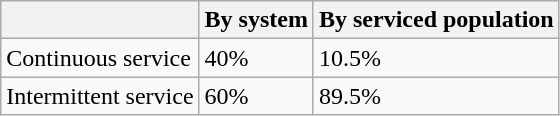<table class="wikitable">
<tr>
<th></th>
<th>By system</th>
<th>By serviced population</th>
</tr>
<tr>
<td>Continuous service</td>
<td>40%</td>
<td>10.5%</td>
</tr>
<tr>
<td>Intermittent service</td>
<td>60%</td>
<td>89.5%</td>
</tr>
</table>
